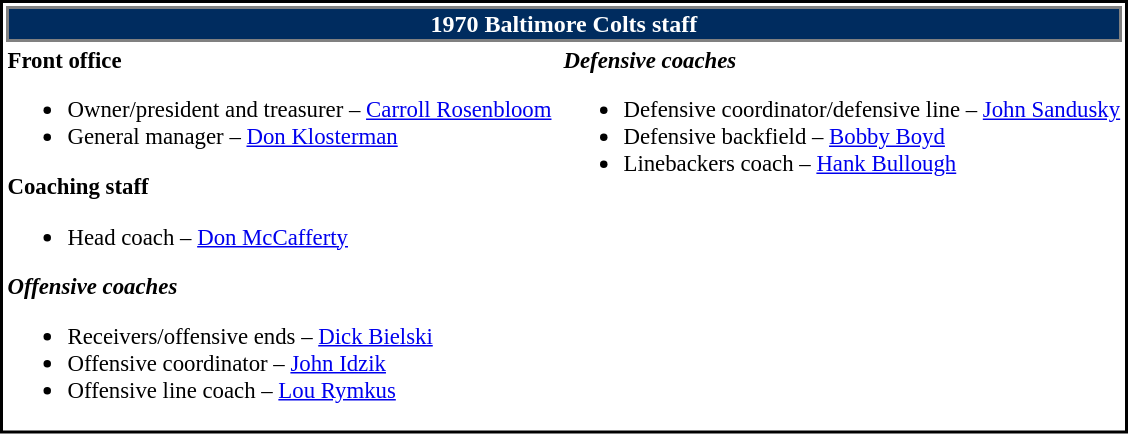<table class="toccolours" style="text-align: left; border: 2px solid black;">
<tr>
<th colspan="7" style="text-align:center;border:2px solid grey; background-color:#002c5f;color:white;">1970 Baltimore Colts staff</th>
</tr>
<tr>
<td style="font-size:95%;" valign="top"><strong>Front office</strong><br><ul><li>Owner/president and treasurer – <a href='#'>Carroll Rosenbloom</a></li><li>General manager – <a href='#'>Don Klosterman</a></li></ul><strong>Coaching staff</strong><ul><li>Head coach – <a href='#'>Don McCafferty</a></li></ul><strong><em>Offensive coaches</em></strong><ul><li>Receivers/offensive ends – <a href='#'>Dick Bielski</a></li><li>Offensive coordinator – <a href='#'>John Idzik</a></li><li>Offensive line coach – <a href='#'>Lou Rymkus</a></li></ul></td>
<td style="width;25px;"></td>
<td style="font-size:95%" valign= "top"><strong><em>Defensive coaches</em></strong><br><ul><li>Defensive coordinator/defensive line – <a href='#'>John Sandusky</a></li><li>Defensive backfield – <a href='#'>Bobby Boyd</a></li><li>Linebackers coach – <a href='#'>Hank Bullough</a></li></ul></td>
</tr>
</table>
